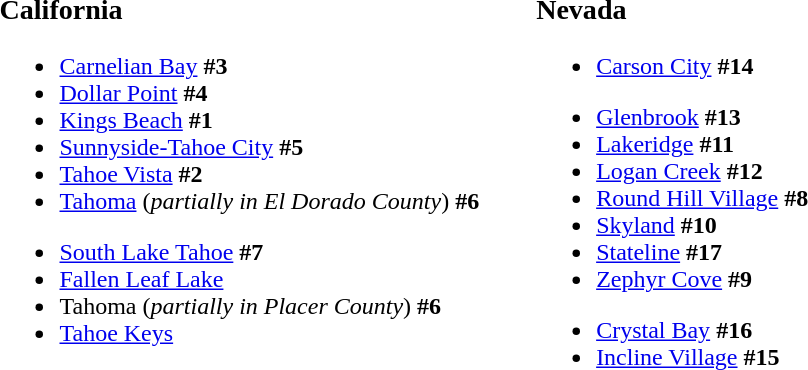<table>
<tr>
<td valign=top><br><h3>California</h3><ul><li><a href='#'>Carnelian Bay</a> <strong>#3</strong></li><li><a href='#'>Dollar Point</a> <strong>#4</strong></li><li><a href='#'>Kings Beach</a> <strong>#1</strong></li><li><a href='#'>Sunnyside-Tahoe City</a> <strong>#5</strong></li><li><a href='#'>Tahoe Vista</a> <strong>#2</strong></li><li><a href='#'>Tahoma</a> (<em>partially in El Dorado County</em>) <strong>#6</strong></li></ul><ul><li><a href='#'>South Lake Tahoe</a> <strong>#7</strong></li><li><a href='#'>Fallen Leaf Lake</a></li><li>Tahoma (<em>partially in Placer County</em>) <strong>#6</strong></li><li><a href='#'>Tahoe Keys</a></li></ul></td>
<td width=30></td>
<td valign=top><br><h3>Nevada</h3><ul><li><a href='#'>Carson City</a> <strong>#14</strong></li></ul><ul><li><a href='#'>Glenbrook</a> <strong>#13</strong></li><li><a href='#'>Lakeridge</a> <strong>#11</strong></li><li><a href='#'>Logan Creek</a> <strong>#12</strong></li><li><a href='#'>Round Hill Village</a> <strong>#8</strong></li><li><a href='#'>Skyland</a> <strong>#10</strong></li><li><a href='#'>Stateline</a> <strong>#17</strong></li><li><a href='#'>Zephyr Cove</a> <strong>#9</strong></li></ul><ul><li><a href='#'>Crystal Bay</a> <strong>#16</strong></li><li><a href='#'>Incline Village</a> <strong>#15</strong></li></ul></td>
</tr>
</table>
